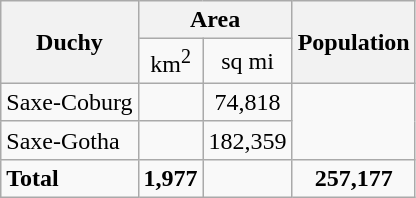<table class="wikitable">
<tr>
<th rowspan="2">Duchy</th>
<th colspan="2">Area</th>
<th rowspan="2">Population</th>
</tr>
<tr>
<td align="center">km<sup>2</sup></td>
<td align="center">sq mi</td>
</tr>
<tr>
<td>Saxe-Coburg</td>
<td></td>
<td align="center">74,818</td>
</tr>
<tr>
<td>Saxe-Gotha</td>
<td></td>
<td align="center">182,359</td>
</tr>
<tr>
<td><strong>Total</strong></td>
<td style="text-align:right;"><strong>1,977</strong></td>
<td style="text-align:right;"><strong></strong></td>
<td align="center"><strong>257,177</strong></td>
</tr>
</table>
